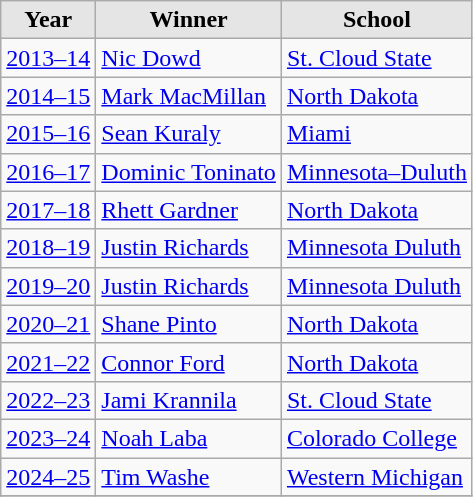<table class="wikitable sortable">
<tr>
<th style="background:#e5e5e5;">Year</th>
<th style="background:#e5e5e5;">Winner</th>
<th style="background:#e5e5e5;">School</th>
</tr>
<tr>
<td><a href='#'>2013–14</a></td>
<td><a href='#'>Nic Dowd</a></td>
<td><a href='#'>St. Cloud State</a></td>
</tr>
<tr>
<td><a href='#'>2014–15</a></td>
<td><a href='#'>Mark MacMillan</a></td>
<td><a href='#'>North Dakota</a></td>
</tr>
<tr>
<td><a href='#'>2015–16</a></td>
<td><a href='#'>Sean Kuraly</a></td>
<td><a href='#'>Miami</a></td>
</tr>
<tr>
<td><a href='#'>2016–17</a></td>
<td><a href='#'>Dominic Toninato</a></td>
<td><a href='#'>Minnesota–Duluth</a></td>
</tr>
<tr>
<td><a href='#'>2017–18</a></td>
<td><a href='#'>Rhett Gardner</a></td>
<td><a href='#'>North Dakota</a></td>
</tr>
<tr>
<td><a href='#'>2018–19</a></td>
<td><a href='#'>Justin Richards</a></td>
<td><a href='#'>Minnesota Duluth</a></td>
</tr>
<tr>
<td><a href='#'>2019–20</a></td>
<td><a href='#'>Justin Richards</a></td>
<td><a href='#'>Minnesota Duluth</a></td>
</tr>
<tr>
<td><a href='#'>2020–21</a></td>
<td><a href='#'>Shane Pinto</a></td>
<td><a href='#'>North Dakota</a></td>
</tr>
<tr>
<td><a href='#'>2021–22</a></td>
<td><a href='#'>Connor Ford</a></td>
<td><a href='#'>North Dakota</a></td>
</tr>
<tr>
<td><a href='#'>2022–23</a></td>
<td><a href='#'>Jami Krannila</a></td>
<td><a href='#'>St. Cloud State</a></td>
</tr>
<tr>
<td><a href='#'>2023–24</a></td>
<td><a href='#'>Noah Laba</a></td>
<td><a href='#'>Colorado College</a></td>
</tr>
<tr>
<td><a href='#'>2024–25</a></td>
<td><a href='#'>Tim Washe</a></td>
<td><a href='#'>Western Michigan</a></td>
</tr>
<tr>
</tr>
</table>
